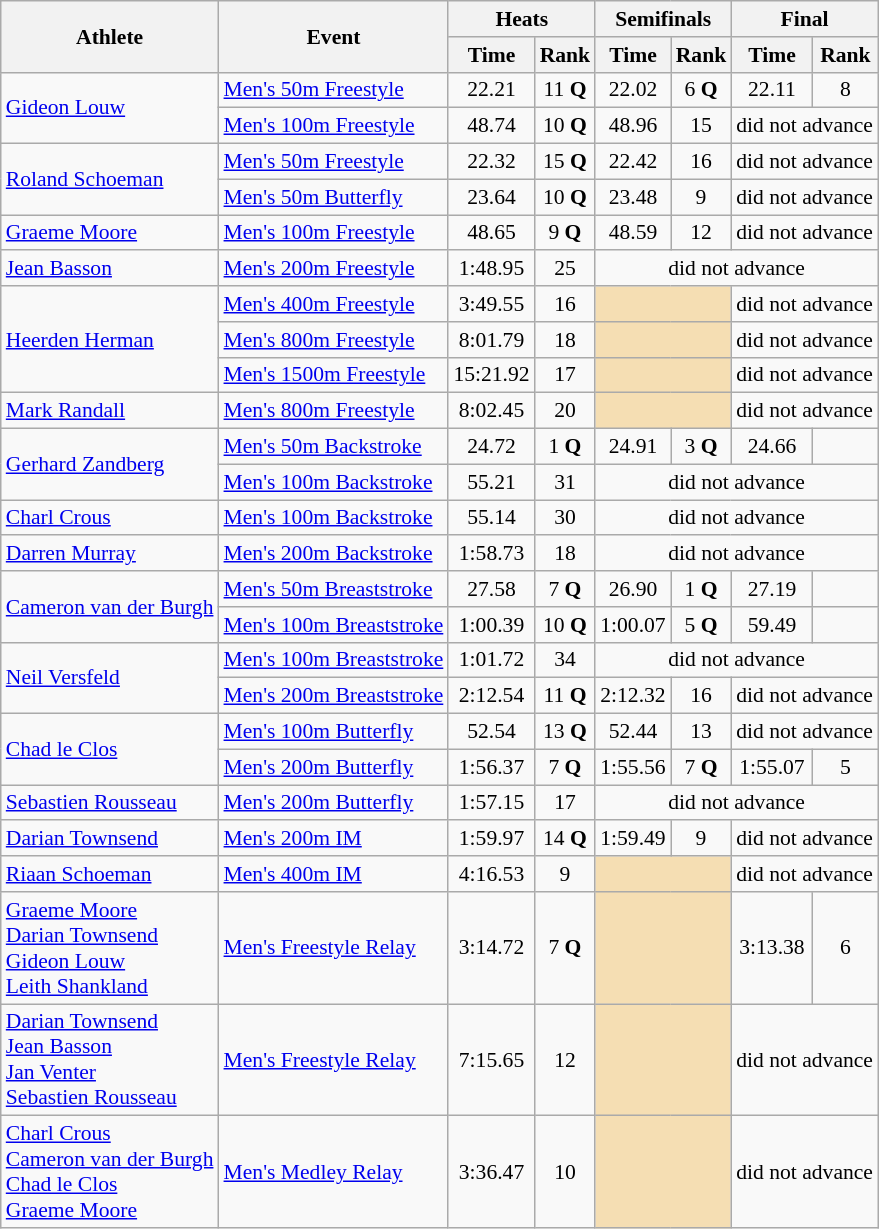<table class=wikitable style="font-size:90%">
<tr>
<th rowspan="2">Athlete</th>
<th rowspan="2">Event</th>
<th colspan="2">Heats</th>
<th colspan="2">Semifinals</th>
<th colspan="2">Final</th>
</tr>
<tr>
<th>Time</th>
<th>Rank</th>
<th>Time</th>
<th>Rank</th>
<th>Time</th>
<th>Rank</th>
</tr>
<tr>
<td rowspan="2"><a href='#'>Gideon Louw</a></td>
<td><a href='#'>Men's 50m Freestyle</a></td>
<td align=center>22.21</td>
<td align=center>11 <strong>Q</strong></td>
<td align=center>22.02</td>
<td align=center>6 <strong>Q</strong></td>
<td align=center>22.11</td>
<td align=center>8</td>
</tr>
<tr>
<td><a href='#'>Men's 100m Freestyle</a></td>
<td align=center>48.74</td>
<td align=center>10 <strong>Q</strong></td>
<td align=center>48.96</td>
<td align=center>15</td>
<td align=center colspan=2>did not advance</td>
</tr>
<tr>
<td rowspan="2"><a href='#'>Roland Schoeman</a></td>
<td><a href='#'>Men's 50m Freestyle</a></td>
<td align=center>22.32</td>
<td align=center>15 <strong>Q</strong></td>
<td align=center>22.42</td>
<td align=center>16</td>
<td align=center colspan=2>did not advance</td>
</tr>
<tr>
<td><a href='#'>Men's 50m Butterfly</a></td>
<td align=center>23.64</td>
<td align=center>10 <strong>Q</strong></td>
<td align=center>23.48</td>
<td align=center>9</td>
<td align=center colspan=2>did not advance</td>
</tr>
<tr>
<td rowspan="1"><a href='#'>Graeme Moore</a></td>
<td><a href='#'>Men's 100m Freestyle</a></td>
<td align=center>48.65</td>
<td align=center>9 <strong>Q</strong></td>
<td align=center>48.59</td>
<td align=center>12</td>
<td align=center colspan=2>did not advance</td>
</tr>
<tr>
<td rowspan="1"><a href='#'>Jean Basson</a></td>
<td><a href='#'>Men's 200m Freestyle</a></td>
<td align=center>1:48.95</td>
<td align=center>25</td>
<td align=center colspan=4>did not advance</td>
</tr>
<tr>
<td rowspan="3"><a href='#'>Heerden Herman</a></td>
<td><a href='#'>Men's 400m Freestyle</a></td>
<td align=center>3:49.55</td>
<td align=center>16</td>
<td colspan= 2 bgcolor="wheat"></td>
<td align=center colspan=2>did not advance</td>
</tr>
<tr>
<td><a href='#'>Men's 800m Freestyle</a></td>
<td align=center>8:01.79</td>
<td align=center>18</td>
<td colspan= 2 bgcolor="wheat"></td>
<td align=center colspan=2>did not advance</td>
</tr>
<tr>
<td><a href='#'>Men's 1500m Freestyle</a></td>
<td align=center>15:21.92</td>
<td align=center>17</td>
<td colspan= 2 bgcolor="wheat"></td>
<td align=center colspan=2>did not advance</td>
</tr>
<tr>
<td rowspan="1"><a href='#'>Mark Randall</a></td>
<td><a href='#'>Men's 800m Freestyle</a></td>
<td align=center>8:02.45</td>
<td align=center>20</td>
<td colspan= 2 bgcolor="wheat"></td>
<td align=center colspan=2>did not advance</td>
</tr>
<tr>
<td rowspan="2"><a href='#'>Gerhard Zandberg</a></td>
<td><a href='#'>Men's 50m Backstroke</a></td>
<td align=center>24.72</td>
<td align=center>1 <strong>Q</strong></td>
<td align=center>24.91</td>
<td align=center>3 <strong>Q</strong></td>
<td align=center>24.66</td>
<td align=center></td>
</tr>
<tr>
<td><a href='#'>Men's 100m Backstroke</a></td>
<td align=center>55.21</td>
<td align=center>31</td>
<td align=center colspan=4>did not advance</td>
</tr>
<tr>
<td rowspan="1"><a href='#'>Charl Crous</a></td>
<td><a href='#'>Men's 100m Backstroke</a></td>
<td align=center>55.14</td>
<td align=center>30</td>
<td align=center colspan=4>did not advance</td>
</tr>
<tr>
<td rowspan="1"><a href='#'>Darren Murray</a></td>
<td><a href='#'>Men's 200m Backstroke</a></td>
<td align=center>1:58.73</td>
<td align=center>18</td>
<td align=center colspan=4>did not advance</td>
</tr>
<tr>
<td rowspan="2"><a href='#'>Cameron van der Burgh</a></td>
<td><a href='#'>Men's 50m Breaststroke</a></td>
<td align=center>27.58</td>
<td align=center>7 <strong>Q</strong></td>
<td align=center>26.90</td>
<td align=center>1 <strong>Q</strong></td>
<td align=center>27.19</td>
<td align=center></td>
</tr>
<tr>
<td><a href='#'>Men's 100m Breaststroke</a></td>
<td align=center>1:00.39</td>
<td align=center>10 <strong>Q</strong></td>
<td align=center>1:00.07</td>
<td align=center>5 <strong>Q</strong></td>
<td align=center>59.49</td>
<td align=center></td>
</tr>
<tr>
<td rowspan="2"><a href='#'>Neil Versfeld</a></td>
<td><a href='#'>Men's 100m Breaststroke</a></td>
<td align=center>1:01.72</td>
<td align=center>34</td>
<td align=center colspan=4>did not advance</td>
</tr>
<tr>
<td><a href='#'>Men's 200m Breaststroke</a></td>
<td align=center>2:12.54</td>
<td align=center>11 <strong>Q</strong></td>
<td align=center>2:12.32</td>
<td align=center>16</td>
<td align=center colspan=2>did not advance</td>
</tr>
<tr>
<td rowspan="2"><a href='#'>Chad le Clos</a></td>
<td><a href='#'>Men's 100m Butterfly</a></td>
<td align=center>52.54</td>
<td align=center>13 <strong>Q</strong></td>
<td align=center>52.44</td>
<td align=center>13</td>
<td align=center colspan=2>did not advance</td>
</tr>
<tr>
<td><a href='#'>Men's 200m Butterfly</a></td>
<td align=center>1:56.37</td>
<td align=center>7 <strong>Q</strong></td>
<td align=center>1:55.56</td>
<td align=center>7 <strong>Q</strong></td>
<td align=center>1:55.07</td>
<td align=center>5</td>
</tr>
<tr>
<td rowspan="1"><a href='#'>Sebastien Rousseau</a></td>
<td><a href='#'>Men's 200m Butterfly</a></td>
<td align=center>1:57.15</td>
<td align=center>17</td>
<td align=center colspan=4>did not advance</td>
</tr>
<tr>
<td rowspan="1"><a href='#'>Darian Townsend</a></td>
<td><a href='#'>Men's 200m IM</a></td>
<td align=center>1:59.97</td>
<td align=center>14 <strong>Q</strong></td>
<td align=center>1:59.49</td>
<td align=center>9</td>
<td align=center colspan=2>did not advance</td>
</tr>
<tr>
<td rowspan="1"><a href='#'>Riaan Schoeman</a></td>
<td><a href='#'>Men's 400m IM</a></td>
<td align=center>4:16.53</td>
<td align=center>9</td>
<td colspan= 2 bgcolor="wheat"></td>
<td align=center colspan=2>did not advance</td>
</tr>
<tr>
<td rowspan="1"><a href='#'>Graeme Moore</a><br><a href='#'>Darian Townsend</a><br><a href='#'>Gideon Louw</a><br><a href='#'>Leith Shankland</a></td>
<td><a href='#'>Men's  Freestyle Relay</a></td>
<td align=center>3:14.72</td>
<td align=center>7 <strong>Q</strong></td>
<td colspan= 2 bgcolor="wheat"></td>
<td align=center>3:13.38</td>
<td align=center>6</td>
</tr>
<tr>
<td rowspan="1"><a href='#'>Darian Townsend</a><br><a href='#'>Jean Basson</a><br><a href='#'>Jan Venter</a><br><a href='#'>Sebastien Rousseau</a></td>
<td><a href='#'>Men's  Freestyle Relay</a></td>
<td align=center>7:15.65</td>
<td align=center>12</td>
<td colspan= 2 bgcolor="wheat"></td>
<td align=center colspan=2>did not advance</td>
</tr>
<tr>
<td rowspan="1"><a href='#'>Charl Crous</a><br><a href='#'>Cameron van der Burgh</a><br><a href='#'>Chad le Clos</a><br><a href='#'>Graeme Moore</a></td>
<td><a href='#'>Men's  Medley Relay</a></td>
<td align=center>3:36.47</td>
<td align=center>10</td>
<td colspan= 2 bgcolor="wheat"></td>
<td align=center colspan=2>did not advance</td>
</tr>
</table>
